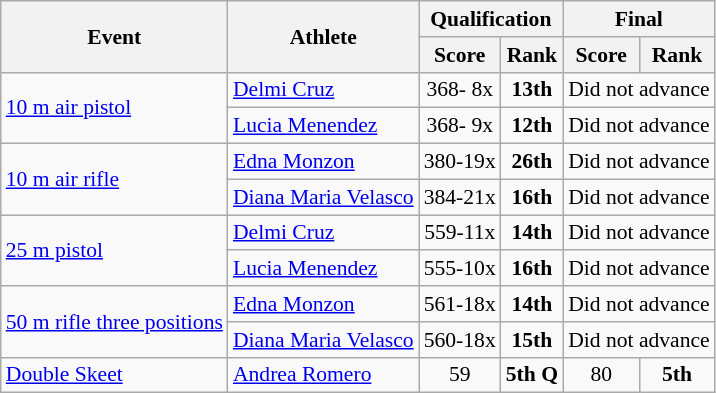<table class="wikitable" style="font-size:90%">
<tr>
<th rowspan="2">Event</th>
<th rowspan="2">Athlete</th>
<th colspan="2">Qualification</th>
<th colspan="2">Final</th>
</tr>
<tr>
<th>Score</th>
<th>Rank</th>
<th>Score</th>
<th>Rank</th>
</tr>
<tr>
<td rowspan=2><a href='#'>10 m air pistol</a></td>
<td><a href='#'>Delmi Cruz</a></td>
<td align=center>368- 8x</td>
<td align=center><strong>13th</strong></td>
<td align=center colspan=2>Did not advance</td>
</tr>
<tr>
<td><a href='#'>Lucia Menendez</a></td>
<td align=center>368- 9x</td>
<td align=center><strong>12th</strong></td>
<td align=center colspan=2>Did not advance</td>
</tr>
<tr>
<td rowspan=2><a href='#'>10 m air rifle</a></td>
<td><a href='#'>Edna Monzon</a></td>
<td align=center>380-19x</td>
<td align=center><strong>26th</strong></td>
<td align=center colspan=2>Did not advance</td>
</tr>
<tr>
<td><a href='#'>Diana Maria Velasco</a></td>
<td align=center>384-21x</td>
<td align=center><strong>16th</strong></td>
<td align=center colspan=2>Did not advance</td>
</tr>
<tr>
<td rowspan=2><a href='#'>25 m pistol</a></td>
<td><a href='#'>Delmi Cruz</a></td>
<td align=center>559-11x</td>
<td align=center><strong>14th</strong></td>
<td align=center colspan=2>Did not advance</td>
</tr>
<tr>
<td><a href='#'>Lucia Menendez</a></td>
<td align=center>555-10x</td>
<td align=center><strong>16th</strong></td>
<td align=center colspan=2>Did not advance</td>
</tr>
<tr>
<td rowspan=2><a href='#'>50 m rifle three positions</a></td>
<td><a href='#'>Edna Monzon</a></td>
<td align=center>561-18x</td>
<td align=center><strong>14th</strong></td>
<td align=center colspan=2>Did not advance</td>
</tr>
<tr>
<td><a href='#'>Diana Maria Velasco</a></td>
<td align=center>560-18x</td>
<td align=center><strong>15th</strong></td>
<td align=center colspan=2>Did not advance</td>
</tr>
<tr>
<td><a href='#'>Double Skeet</a></td>
<td><a href='#'>Andrea Romero</a></td>
<td align=center>59</td>
<td align=center><strong>5th Q</strong></td>
<td align=center>80</td>
<td align=center><strong>5th</strong></td>
</tr>
</table>
